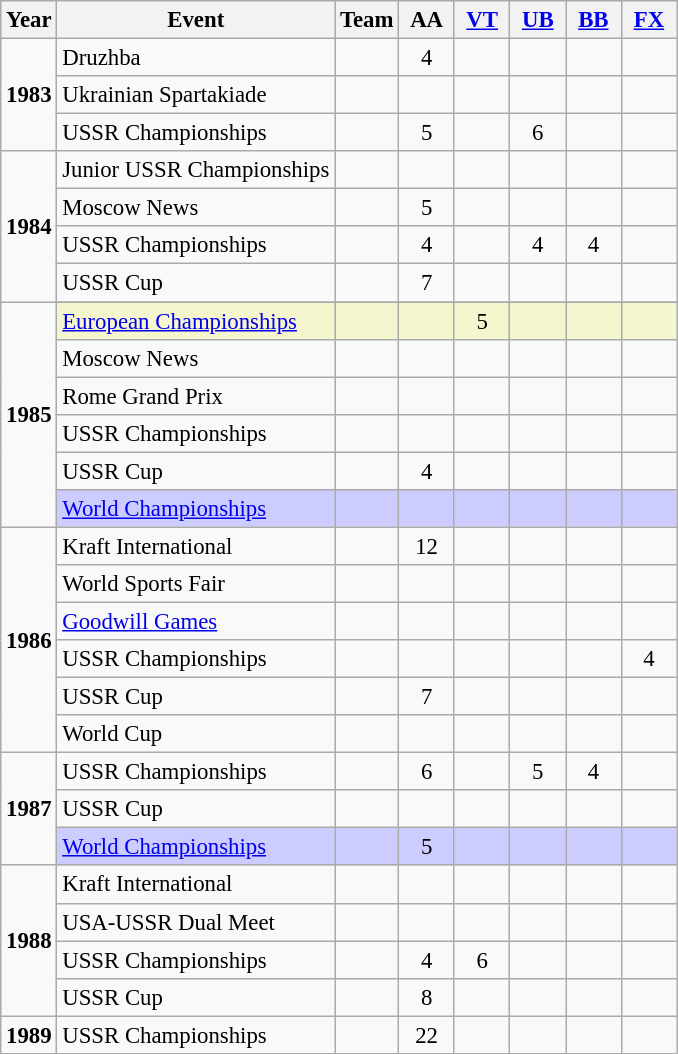<table class=wikitable cellpadding=1 cellspacing=2 style="border-collapse: collapse; text-align:center; font-size: 95%;">
<tr>
<th align=center>Year</th>
<th align=center>Event</th>
<th width=30px>Team</th>
<th width=30px>AA</th>
<th width=30px><a href='#'>VT</a></th>
<th width=30px><a href='#'>UB</a></th>
<th width=30px><a href='#'>BB</a></th>
<th width=30px><a href='#'>FX</a></th>
</tr>
<tr>
<td rowspan="3"><strong>1983</strong></td>
<td align=left>Druzhba</td>
<td></td>
<td>4</td>
<td></td>
<td></td>
<td></td>
<td></td>
</tr>
<tr>
<td align=left>Ukrainian Spartakiade</td>
<td></td>
<td></td>
<td></td>
<td></td>
<td></td>
<td></td>
</tr>
<tr>
<td align=left>USSR Championships</td>
<td></td>
<td>5</td>
<td></td>
<td>6</td>
<td></td>
<td></td>
</tr>
<tr>
<td rowspan="4"><strong>1984</strong></td>
<td align=left>Junior USSR Championships</td>
<td></td>
<td></td>
<td></td>
<td></td>
<td></td>
<td></td>
</tr>
<tr>
<td align=left>Moscow News</td>
<td></td>
<td>5</td>
<td></td>
<td></td>
<td></td>
<td></td>
</tr>
<tr>
<td align=left>USSR Championships</td>
<td></td>
<td>4</td>
<td></td>
<td>4</td>
<td>4</td>
<td></td>
</tr>
<tr>
<td align=left>USSR Cup</td>
<td></td>
<td>7</td>
<td></td>
<td></td>
<td></td>
<td></td>
</tr>
<tr>
<td rowspan="7"><strong>1985</strong></td>
</tr>
<tr bgcolor=#F5F6CE>
<td align=left><a href='#'>European Championships</a></td>
<td></td>
<td></td>
<td>5</td>
<td></td>
<td></td>
<td></td>
</tr>
<tr>
<td align=left>Moscow News</td>
<td></td>
<td></td>
<td></td>
<td></td>
<td></td>
<td></td>
</tr>
<tr>
<td align=left>Rome Grand Prix</td>
<td></td>
<td></td>
<td></td>
<td></td>
<td></td>
<td></td>
</tr>
<tr>
<td align=left>USSR Championships</td>
<td></td>
<td></td>
<td></td>
<td></td>
<td></td>
<td></td>
</tr>
<tr>
<td align=left>USSR Cup</td>
<td></td>
<td>4</td>
<td></td>
<td></td>
<td></td>
<td></td>
</tr>
<tr bgcolor=#CCCCFF>
<td align=left><a href='#'>World Championships</a></td>
<td></td>
<td></td>
<td></td>
<td></td>
<td></td>
<td></td>
</tr>
<tr>
<td rowspan="6"><strong>1986</strong></td>
<td align=left>Kraft International</td>
<td></td>
<td>12</td>
<td></td>
<td></td>
<td></td>
<td></td>
</tr>
<tr>
<td align=left>World Sports Fair</td>
<td></td>
<td></td>
<td></td>
<td></td>
<td></td>
<td></td>
</tr>
<tr>
<td align=left><a href='#'>Goodwill Games</a></td>
<td></td>
<td></td>
<td></td>
<td></td>
<td></td>
<td></td>
</tr>
<tr>
<td align=left>USSR Championships</td>
<td></td>
<td></td>
<td></td>
<td></td>
<td></td>
<td>4</td>
</tr>
<tr>
<td align=left>USSR Cup</td>
<td></td>
<td>7</td>
<td></td>
<td></td>
<td></td>
<td></td>
</tr>
<tr>
<td align=left>World Cup</td>
<td></td>
<td></td>
<td></td>
<td></td>
<td></td>
<td></td>
</tr>
<tr>
<td rowspan="3"><strong>1987</strong></td>
<td align=left>USSR Championships</td>
<td></td>
<td>6</td>
<td></td>
<td>5</td>
<td>4</td>
<td></td>
</tr>
<tr>
<td align=left>USSR Cup</td>
<td></td>
<td></td>
<td></td>
<td></td>
<td></td>
<td></td>
</tr>
<tr bgcolor=#CCCCFF>
<td align=left><a href='#'>World Championships</a></td>
<td></td>
<td>5</td>
<td></td>
<td></td>
<td></td>
<td></td>
</tr>
<tr>
<td rowspan="4"><strong>1988</strong></td>
<td align=left>Kraft International</td>
<td></td>
<td></td>
<td></td>
<td></td>
<td></td>
<td></td>
</tr>
<tr>
<td align=left>USA-USSR Dual Meet</td>
<td></td>
<td></td>
<td></td>
<td></td>
<td></td>
<td></td>
</tr>
<tr>
<td align=left>USSR Championships</td>
<td></td>
<td>4</td>
<td>6</td>
<td></td>
<td></td>
<td></td>
</tr>
<tr>
<td align=left>USSR Cup</td>
<td></td>
<td>8</td>
<td></td>
<td></td>
<td></td>
<td></td>
</tr>
<tr>
<td rowspan="1"><strong>1989</strong></td>
<td align=left>USSR Championships</td>
<td></td>
<td>22</td>
<td></td>
<td></td>
<td></td>
<td></td>
</tr>
</table>
